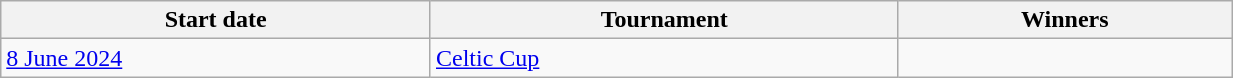<table class="wikitable unsortable" style="white-space:nowrap" width=65%>
<tr>
<th style="text-align:center;">Start date</th>
<th style="text-align:center;">Tournament</th>
<th style="text-align:center;">Winners</th>
</tr>
<tr>
<td><a href='#'>8 June 2024</a></td>
<td><a href='#'>Celtic Cup</a></td>
<td></td>
</tr>
</table>
